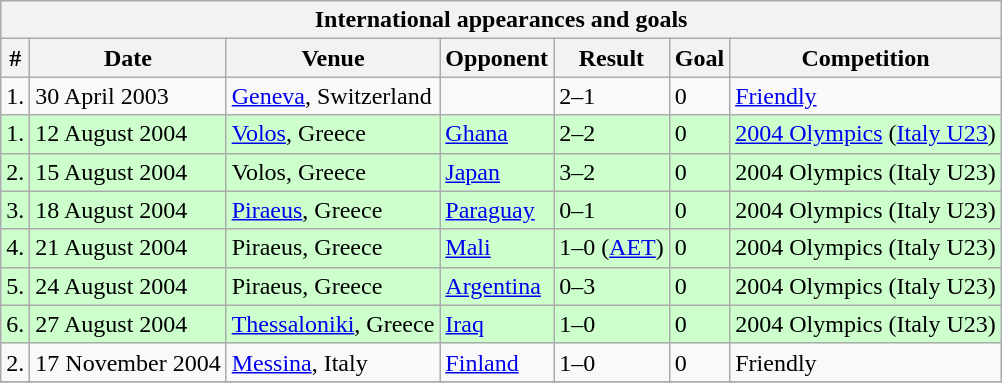<table class="wikitable collapsible">
<tr>
<th colspan="7"><strong>International appearances and goals</strong></th>
</tr>
<tr>
<th>#</th>
<th>Date</th>
<th>Venue</th>
<th>Opponent</th>
<th>Result</th>
<th>Goal</th>
<th>Competition</th>
</tr>
<tr>
<td>1.</td>
<td>30 April 2003</td>
<td><a href='#'>Geneva</a>, Switzerland</td>
<td></td>
<td>2–1</td>
<td>0</td>
<td><a href='#'>Friendly</a></td>
</tr>
<tr style="background-color:#ccffcc">
<td>1.</td>
<td>12 August 2004</td>
<td><a href='#'>Volos</a>, Greece</td>
<td> <a href='#'>Ghana</a></td>
<td>2–2</td>
<td>0</td>
<td><a href='#'>2004 Olympics</a> (<a href='#'>Italy U23</a>)</td>
</tr>
<tr style="background-color:#ccffcc">
<td>2.</td>
<td>15 August 2004</td>
<td>Volos, Greece</td>
<td> <a href='#'>Japan</a></td>
<td>3–2</td>
<td>0</td>
<td>2004 Olympics (Italy U23)</td>
</tr>
<tr style="background-color:#ccffcc">
<td>3.</td>
<td>18 August 2004</td>
<td><a href='#'>Piraeus</a>, Greece</td>
<td> <a href='#'>Paraguay</a></td>
<td>0–1</td>
<td>0</td>
<td>2004 Olympics (Italy U23)</td>
</tr>
<tr style="background-color:#ccffcc">
<td>4.</td>
<td>21 August 2004</td>
<td>Piraeus, Greece</td>
<td> <a href='#'>Mali</a></td>
<td>1–0 (<a href='#'>AET</a>)</td>
<td>0</td>
<td>2004 Olympics (Italy U23)</td>
</tr>
<tr style="background-color:#ccffcc">
<td>5.</td>
<td>24 August 2004</td>
<td>Piraeus, Greece</td>
<td> <a href='#'>Argentina</a></td>
<td>0–3</td>
<td>0</td>
<td>2004 Olympics (Italy U23)</td>
</tr>
<tr style="background-color:#ccffcc">
<td>6.</td>
<td>27 August 2004</td>
<td><a href='#'>Thessaloniki</a>, Greece</td>
<td> <a href='#'>Iraq</a></td>
<td>1–0</td>
<td>0</td>
<td>2004 Olympics (Italy U23)</td>
</tr>
<tr>
<td>2.</td>
<td>17 November 2004</td>
<td><a href='#'>Messina</a>, Italy</td>
<td> <a href='#'>Finland</a></td>
<td>1–0</td>
<td>0</td>
<td>Friendly</td>
</tr>
<tr>
</tr>
</table>
